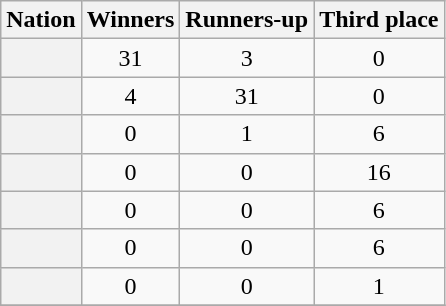<table class="wikitable plainrowheaders sortable">
<tr>
<th scope="col">Nation</th>
<th scope="col">Winners</th>
<th scope="col">Runners-up</th>
<th scope="col">Third place</th>
</tr>
<tr>
<th scope="row"></th>
<td align=center>31</td>
<td align=center>3</td>
<td align=center>0</td>
</tr>
<tr>
<th scope="row"></th>
<td align=center>4</td>
<td align=center>31</td>
<td align=center>0</td>
</tr>
<tr>
<th scope="row"></th>
<td align=center>0</td>
<td align=center>1</td>
<td align=center>6</td>
</tr>
<tr>
<th scope="row"></th>
<td align=center>0</td>
<td align=center>0</td>
<td align=center>16</td>
</tr>
<tr>
<th scope="row"></th>
<td align=center>0</td>
<td align=center>0</td>
<td align=center>6</td>
</tr>
<tr>
<th scope="row"></th>
<td align=center>0</td>
<td align=center>0</td>
<td align=center>6</td>
</tr>
<tr>
<th scope="row"></th>
<td align=center>0</td>
<td align=center>0</td>
<td align=center>1</td>
</tr>
<tr>
</tr>
</table>
